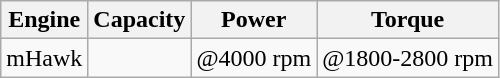<table class="wikitable">
<tr>
<th>Engine</th>
<th>Capacity</th>
<th>Power</th>
<th>Torque</th>
</tr>
<tr>
<td>mHawk</td>
<td></td>
<td> @4000 rpm</td>
<td> @1800-2800 rpm</td>
</tr>
</table>
